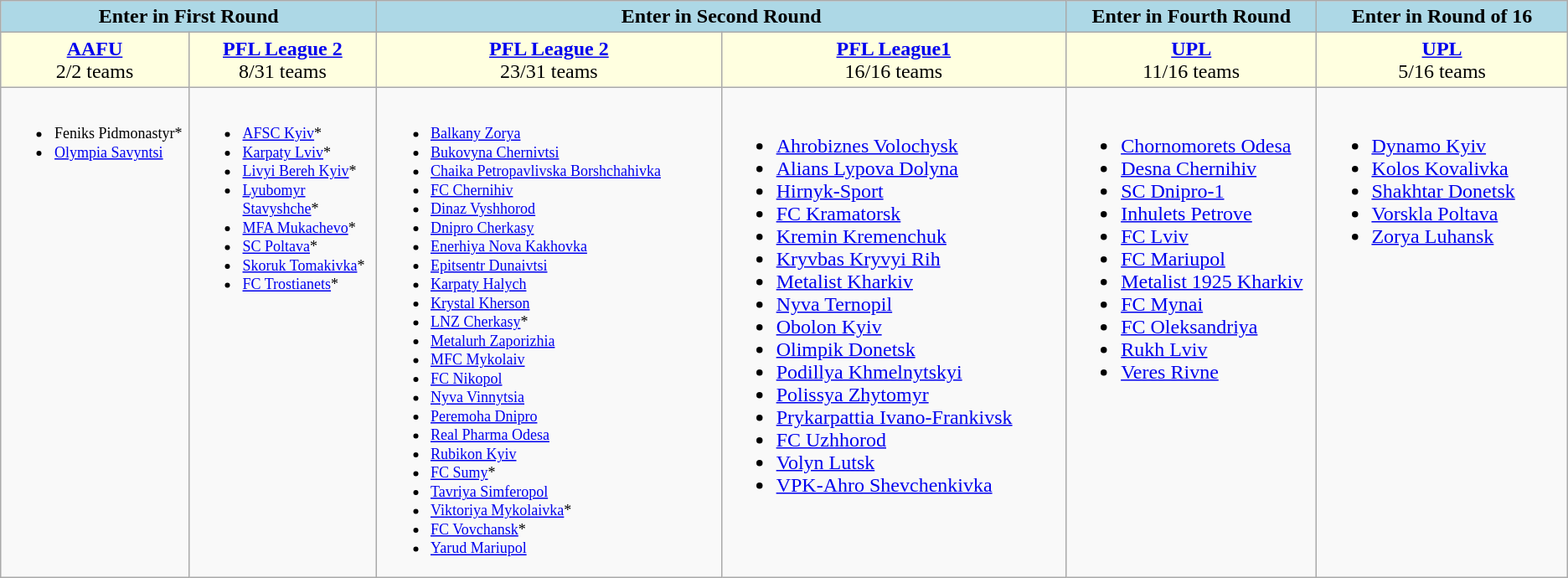<table class="wikitable">
<tr style="vertical-align:top; background:lightblue; text-align:center;">
<td colspan="2" style="width:24%;"><strong>Enter in First Round</strong></td>
<td colspan="2" style="width:44%;"><strong>Enter in Second Round</strong></td>
<td style="width:16%;"><strong>Enter in Fourth Round</strong></td>
<td style="width:16%;"><strong>Enter in Round of 16</strong></td>
</tr>
<tr style="vertical-align:top; background:lightyellow;">
<td style="text-align:center; width:12%;"><strong><a href='#'>AAFU</a></strong><br>2/2 teams</td>
<td style="text-align:center; width:12%;"><strong><a href='#'>PFL League 2</a></strong><br>8/31 teams</td>
<td style="text-align:center; width:22%;"><strong><a href='#'>PFL League 2</a></strong><br>23/31 teams</td>
<td style="text-align:center; width:22%;"><strong><a href='#'>PFL League1</a></strong><br>16/16 teams</td>
<td style="text-align:center; width:16%;"><strong><a href='#'>UPL</a></strong><br> 11/16 teams</td>
<td style="text-align:center; width:16%;"><strong><a href='#'>UPL</a></strong><br> 5/16 teams</td>
</tr>
<tr valign="top">
<td style="font-size: 75%;"><br><ul><li>Feniks Pidmonastyr*</li><li><a href='#'>Olympia Savyntsi</a></li></ul></td>
<td style="font-size: 75%;"><br><ul><li><a href='#'>AFSC Kyiv</a>*</li><li><a href='#'>Karpaty Lviv</a>*</li><li><a href='#'>Livyi Bereh Kyiv</a>*</li><li><a href='#'>Lyubomyr Stavyshche</a>*</li><li><a href='#'>MFA Mukachevo</a>*</li><li><a href='#'>SC Poltava</a>*</li><li><a href='#'>Skoruk Tomakivka</a>*</li><li><a href='#'>FC Trostianets</a>*</li></ul></td>
<td style="font-size: 75%;"><br><ul><li><a href='#'>Balkany Zorya</a></li><li><a href='#'>Bukovyna Chernivtsi</a></li><li><a href='#'>Chaika Petropavlivska Borshchahivka</a></li><li><a href='#'>FC Chernihiv</a></li><li><a href='#'>Dinaz Vyshhorod</a></li><li><a href='#'>Dnipro Cherkasy</a></li><li><a href='#'>Enerhiya Nova Kakhovka</a></li><li><a href='#'>Epitsentr Dunaivtsi</a></li><li><a href='#'>Karpaty Halych</a></li><li><a href='#'>Krystal Kherson</a></li><li><a href='#'>LNZ Cherkasy</a>*</li><li><a href='#'>Metalurh Zaporizhia</a></li><li><a href='#'>MFC Mykolaiv</a></li><li><a href='#'>FC Nikopol</a></li><li><a href='#'>Nyva Vinnytsia</a></li><li><a href='#'>Peremoha Dnipro</a></li><li><a href='#'>Real Pharma Odesa</a></li><li><a href='#'>Rubikon Kyiv</a></li><li><a href='#'>FC Sumy</a>*</li><li><a href='#'>Tavriya Simferopol</a></li><li><a href='#'>Viktoriya Mykolaivka</a>*</li><li><a href='#'>FC Vovchansk</a>*</li><li><a href='#'>Yarud Mariupol</a></li></ul></td>
<td><br><ul><li><a href='#'>Ahrobiznes Volochysk</a></li><li><a href='#'>Alians Lypova Dolyna</a></li><li><a href='#'>Hirnyk-Sport</a></li><li><a href='#'>FC Kramatorsk</a></li><li><a href='#'>Kremin Kremenchuk</a></li><li><a href='#'>Kryvbas Kryvyi Rih</a></li><li><a href='#'>Metalist Kharkiv</a></li><li><a href='#'>Nyva Ternopil</a></li><li><a href='#'>Obolon Kyiv</a></li><li><a href='#'>Olimpik Donetsk</a></li><li><a href='#'>Podillya Khmelnytskyi</a></li><li><a href='#'>Polissya Zhytomyr</a></li><li><a href='#'>Prykarpattia Ivano-Frankivsk</a></li><li><a href='#'>FC Uzhhorod</a></li><li><a href='#'>Volyn Lutsk</a></li><li><a href='#'>VPK-Ahro Shevchenkivka</a></li></ul></td>
<td><br><ul><li><a href='#'>Chornomorets Odesa</a></li><li><a href='#'>Desna Chernihiv</a></li><li><a href='#'>SC Dnipro-1</a></li><li><a href='#'>Inhulets Petrove</a></li><li><a href='#'>FC Lviv</a></li><li><a href='#'>FC Mariupol</a></li><li><a href='#'>Metalist 1925 Kharkiv</a></li><li><a href='#'>FC Mynai</a></li><li><a href='#'>FC Oleksandriya</a></li><li><a href='#'>Rukh Lviv</a></li><li><a href='#'>Veres Rivne</a></li></ul></td>
<td><br><ul><li><a href='#'>Dynamo Kyiv</a></li><li><a href='#'>Kolos Kovalivka</a></li><li><a href='#'>Shakhtar Donetsk</a></li><li><a href='#'>Vorskla Poltava</a></li><li><a href='#'>Zorya Luhansk</a></li></ul></td>
</tr>
</table>
